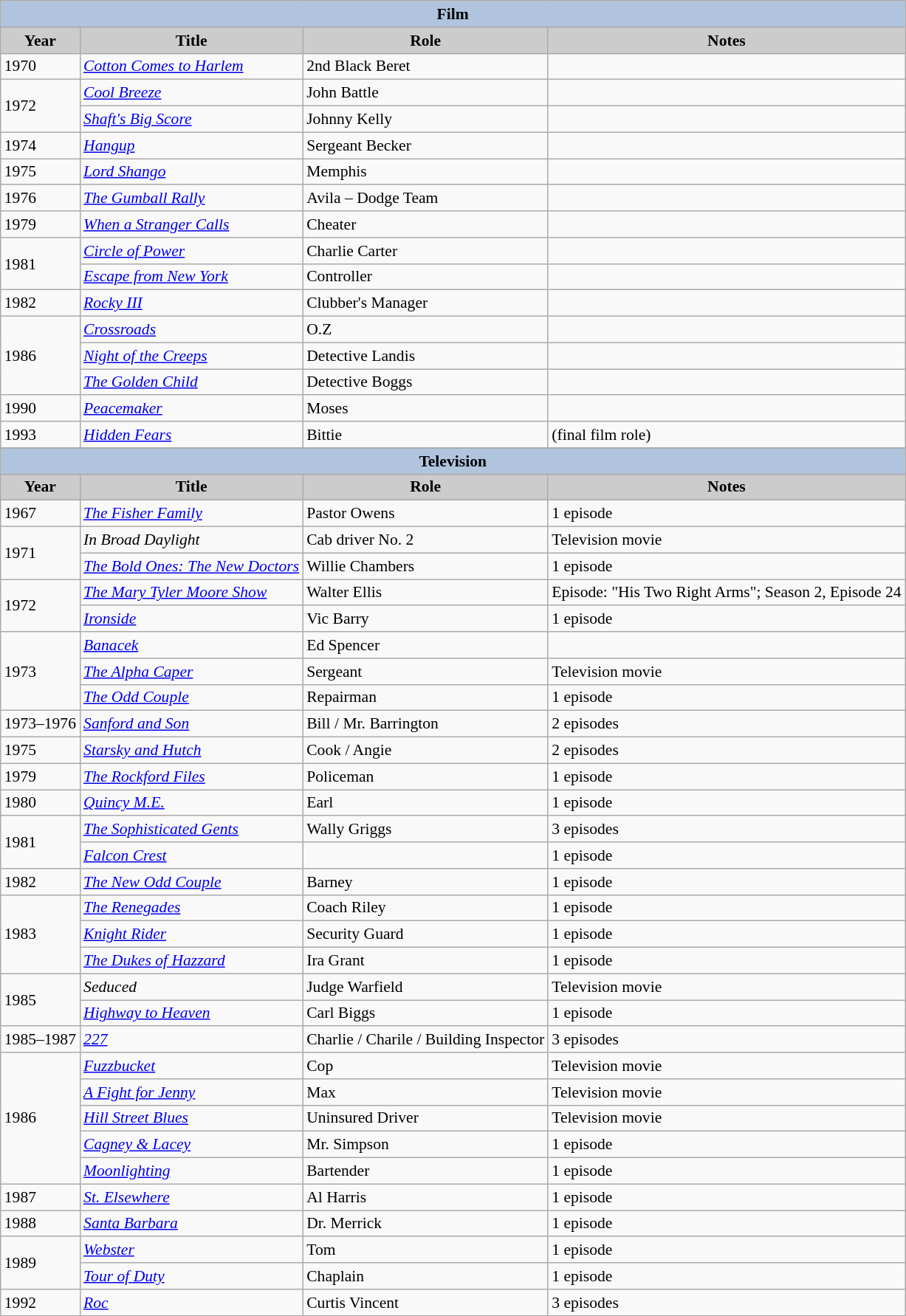<table class="wikitable" style="font-size:90%;">
<tr>
<th colspan=4 style="background:#B0C4DE;">Film</th>
</tr>
<tr align="center">
<th style="background: #CCCCCC;">Year</th>
<th style="background: #CCCCCC;">Title</th>
<th style="background: #CCCCCC;">Role</th>
<th style="background: #CCCCCC;">Notes</th>
</tr>
<tr>
<td>1970</td>
<td><em><a href='#'>Cotton Comes to Harlem</a></em></td>
<td>2nd Black Beret</td>
<td></td>
</tr>
<tr>
<td rowspan=2>1972</td>
<td><em><a href='#'>Cool Breeze</a></em></td>
<td>John Battle</td>
<td></td>
</tr>
<tr>
<td><em><a href='#'>Shaft's Big Score</a></em></td>
<td>Johnny Kelly</td>
<td></td>
</tr>
<tr>
<td>1974</td>
<td><em><a href='#'>Hangup</a></em></td>
<td>Sergeant Becker</td>
<td></td>
</tr>
<tr>
<td>1975</td>
<td><em><a href='#'>Lord Shango</a></em></td>
<td>Memphis</td>
<td></td>
</tr>
<tr>
<td>1976</td>
<td><em><a href='#'>The Gumball Rally</a></em></td>
<td>Avila – Dodge Team</td>
<td></td>
</tr>
<tr>
<td>1979</td>
<td><em><a href='#'>When a Stranger Calls</a></em></td>
<td>Cheater</td>
<td></td>
</tr>
<tr>
<td rowspan=2>1981</td>
<td><em><a href='#'>Circle of Power</a></em></td>
<td>Charlie Carter</td>
<td></td>
</tr>
<tr>
<td><em><a href='#'>Escape from New York</a></em></td>
<td>Controller</td>
<td></td>
</tr>
<tr>
<td>1982</td>
<td><em><a href='#'>Rocky III</a></em></td>
<td>Clubber's Manager</td>
<td></td>
</tr>
<tr>
<td rowspan=3>1986</td>
<td><em><a href='#'>Crossroads</a></em></td>
<td>O.Z</td>
<td></td>
</tr>
<tr>
<td><em><a href='#'>Night of the Creeps</a></em></td>
<td>Detective Landis</td>
<td></td>
</tr>
<tr>
<td><em><a href='#'>The Golden Child</a></em></td>
<td>Detective Boggs</td>
<td></td>
</tr>
<tr>
<td>1990</td>
<td><em><a href='#'>Peacemaker</a></em></td>
<td>Moses</td>
<td></td>
</tr>
<tr>
<td>1993</td>
<td><em><a href='#'>Hidden Fears</a></em></td>
<td>Bittie</td>
<td>(final film role)</td>
</tr>
<tr>
</tr>
<tr align="center">
<th colspan=4 style="background:#B0C4DE;">Television</th>
</tr>
<tr align="center">
<th style="background: #CCCCCC;">Year</th>
<th style="background: #CCCCCC;">Title</th>
<th style="background: #CCCCCC;">Role</th>
<th style="background: #CCCCCC;">Notes</th>
</tr>
<tr>
<td>1967</td>
<td><em><a href='#'>The Fisher Family</a></em></td>
<td>Pastor Owens</td>
<td>1 episode</td>
</tr>
<tr>
<td rowspan=2>1971</td>
<td><em>In Broad Daylight</em></td>
<td>Cab driver No. 2</td>
<td>Television movie</td>
</tr>
<tr>
<td><em><a href='#'>The Bold Ones: The New Doctors</a></em></td>
<td>Willie Chambers</td>
<td>1 episode</td>
</tr>
<tr>
<td rowspan=2>1972</td>
<td><em><a href='#'>The Mary Tyler Moore Show</a></em></td>
<td>Walter Ellis</td>
<td>Episode: "His Two Right Arms"; Season 2, Episode 24</td>
</tr>
<tr>
<td><em><a href='#'>Ironside</a></em></td>
<td>Vic Barry</td>
<td>1 episode</td>
</tr>
<tr>
<td rowspan=3>1973</td>
<td><em><a href='#'>Banacek</a></em></td>
<td>Ed Spencer</td>
<td></td>
</tr>
<tr>
<td><em><a href='#'>The Alpha Caper</a></em></td>
<td>Sergeant</td>
<td>Television movie</td>
</tr>
<tr>
<td><em><a href='#'>The Odd Couple</a></em></td>
<td>Repairman</td>
<td>1 episode</td>
</tr>
<tr>
<td>1973–1976</td>
<td><em><a href='#'>Sanford and Son</a></em></td>
<td>Bill / Mr. Barrington</td>
<td>2 episodes</td>
</tr>
<tr>
<td>1975</td>
<td><em><a href='#'>Starsky and Hutch</a></em></td>
<td>Cook / Angie</td>
<td>2 episodes</td>
</tr>
<tr>
<td>1979</td>
<td><em><a href='#'>The Rockford Files</a></em></td>
<td>Policeman</td>
<td>1 episode</td>
</tr>
<tr>
<td>1980</td>
<td><em><a href='#'>Quincy M.E.</a></em></td>
<td>Earl</td>
<td>1 episode</td>
</tr>
<tr>
<td rowspan=2>1981</td>
<td><em><a href='#'>The Sophisticated Gents</a></em></td>
<td>Wally Griggs</td>
<td>3 episodes</td>
</tr>
<tr>
<td><em><a href='#'>Falcon Crest</a></em></td>
<td></td>
<td>1 episode</td>
</tr>
<tr>
<td>1982</td>
<td><em><a href='#'>The New Odd Couple</a></em></td>
<td>Barney</td>
<td>1 episode</td>
</tr>
<tr>
<td rowspan=3>1983</td>
<td><em><a href='#'>The Renegades</a></em></td>
<td>Coach Riley</td>
<td>1 episode</td>
</tr>
<tr>
<td><em><a href='#'>Knight Rider</a></em></td>
<td>Security Guard</td>
<td>1 episode</td>
</tr>
<tr>
<td><em><a href='#'>The Dukes of Hazzard</a></em></td>
<td>Ira Grant</td>
<td>1 episode</td>
</tr>
<tr>
<td rowspan=2>1985</td>
<td><em>Seduced</em></td>
<td>Judge Warfield</td>
<td>Television movie</td>
</tr>
<tr>
<td><em><a href='#'>Highway to Heaven</a></em></td>
<td>Carl Biggs</td>
<td>1 episode</td>
</tr>
<tr>
<td>1985–1987</td>
<td><em><a href='#'>227</a></em></td>
<td>Charlie / Charile / Building Inspector</td>
<td>3 episodes</td>
</tr>
<tr>
<td rowspan=5>1986</td>
<td><em><a href='#'>Fuzzbucket</a></em></td>
<td>Cop</td>
<td>Television movie</td>
</tr>
<tr>
<td><em><a href='#'>A Fight for Jenny</a></em></td>
<td>Max</td>
<td>Television movie</td>
</tr>
<tr>
<td><em><a href='#'>Hill Street Blues</a></em></td>
<td>Uninsured Driver</td>
<td>Television movie</td>
</tr>
<tr>
<td><em><a href='#'>Cagney & Lacey</a></em></td>
<td>Mr. Simpson</td>
<td>1 episode</td>
</tr>
<tr>
<td><em><a href='#'>Moonlighting</a></em></td>
<td>Bartender</td>
<td>1 episode</td>
</tr>
<tr>
<td>1987</td>
<td><em><a href='#'>St. Elsewhere</a></em></td>
<td>Al Harris</td>
<td>1 episode</td>
</tr>
<tr>
<td>1988</td>
<td><em><a href='#'>Santa Barbara</a></em></td>
<td>Dr. Merrick</td>
<td>1 episode</td>
</tr>
<tr>
<td rowspan=2>1989</td>
<td><em><a href='#'>Webster</a></em></td>
<td>Tom</td>
<td>1 episode</td>
</tr>
<tr>
<td><em><a href='#'>Tour of Duty</a></em></td>
<td>Chaplain</td>
<td>1 episode</td>
</tr>
<tr>
<td>1992</td>
<td><em><a href='#'>Roc</a></em></td>
<td>Curtis Vincent</td>
<td>3 episodes</td>
</tr>
<tr>
</tr>
</table>
